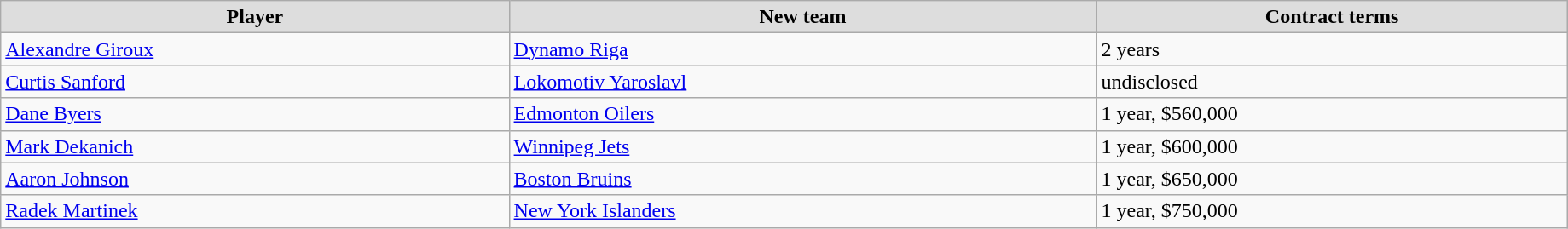<table class="wikitable" width=97%>
<tr align="center" bgcolor="#dddddd">
<td><strong>Player</strong></td>
<td><strong>New team</strong></td>
<td><strong>Contract terms</strong></td>
</tr>
<tr>
<td><a href='#'>Alexandre Giroux</a></td>
<td><a href='#'>Dynamo Riga</a></td>
<td>2 years</td>
</tr>
<tr>
<td><a href='#'>Curtis Sanford</a></td>
<td><a href='#'>Lokomotiv Yaroslavl</a></td>
<td>undisclosed</td>
</tr>
<tr>
<td><a href='#'>Dane Byers</a></td>
<td><a href='#'>Edmonton Oilers</a></td>
<td>1 year, $560,000</td>
</tr>
<tr>
<td><a href='#'>Mark Dekanich</a></td>
<td><a href='#'>Winnipeg Jets</a></td>
<td>1 year, $600,000</td>
</tr>
<tr>
<td><a href='#'>Aaron Johnson</a></td>
<td><a href='#'>Boston Bruins</a></td>
<td>1 year, $650,000</td>
</tr>
<tr>
<td><a href='#'>Radek Martinek</a></td>
<td><a href='#'>New York Islanders</a></td>
<td>1 year, $750,000</td>
</tr>
</table>
